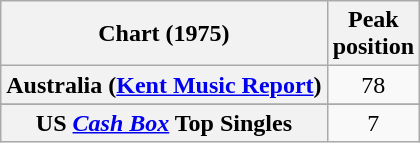<table class="wikitable sortable plainrowheaders" style="text-align:center">
<tr>
<th scope="col">Chart (1975)</th>
<th scope="col">Peak<br>position</th>
</tr>
<tr>
<th scope="row">Australia (<a href='#'>Kent Music Report</a>)</th>
<td style="text-align:center;">78</td>
</tr>
<tr>
</tr>
<tr>
</tr>
<tr>
</tr>
<tr>
</tr>
<tr>
<th scope="row">US <em><a href='#'>Cash Box</a></em> Top Singles</th>
<td>7</td>
</tr>
</table>
